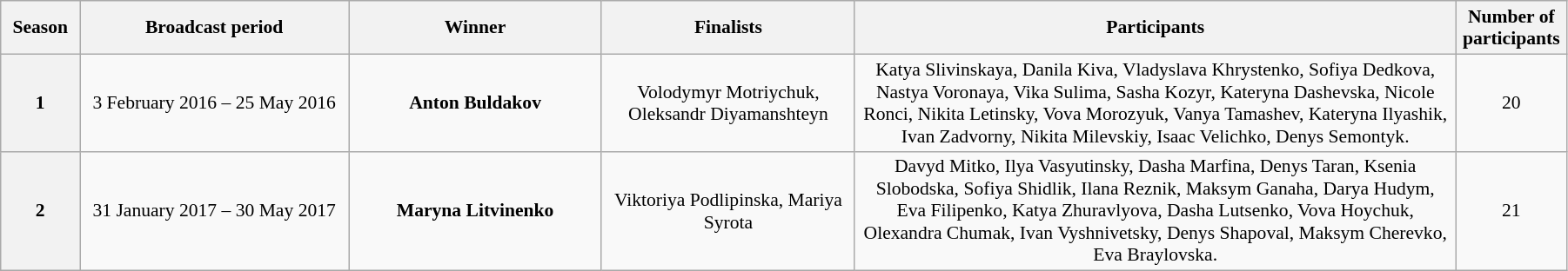<table class="wikitable" style="font-size:90%; width:95%; text-align: center;">
<tr>
<th width="5%">Season</th>
<th width="17%">Broadcast period</th>
<th width=16%>Winner</th>
<th width=16%>Finalists</th>
<th width="38%">Participants</th>
<th width="7%">Number of participants</th>
</tr>
<tr>
<th>1</th>
<td>3 February 2016 – 25 May 2016</td>
<td><strong>Anton Buldakov</strong></td>
<td>Volodymyr Motriychuk, Oleksandr Diyamanshteyn</td>
<td>Katya Slivinskaya, Danila Kiva, Vladyslava Khrystenko, Sofiya Dedkova, Nastya Voronaya, Vika Sulima, Sasha Kozyr, Kateryna Dashevska, Nicole Ronci, Nikita Letinsky, Vova Morozyuk, Vanya Tamashev, Kateryna Ilyashik, Ivan Zadvorny, Nikita Milevskiy, Isaac Velichko, Denys Semontyk.</td>
<td>20</td>
</tr>
<tr>
<th>2</th>
<td>31 January 2017 – 30 May 2017</td>
<td><strong>Maryna Litvinenko</strong></td>
<td>Viktoriya Podlipinska, Mariya Syrota</td>
<td>Davyd Mitko, Ilya Vasyutinsky, Dasha Marfina, Denys Taran, Ksenia Slobodska, Sofiya Shidlik, Ilana Reznik, Maksym Ganaha, Darya Hudym, Eva Filipenko, Katya Zhuravlyova, Dasha Lutsenko, Vova Hoychuk, Olexandra Chumak, Ivan Vyshnivetsky, Denys Shapoval, Maksym Cherevko, Eva Braylovska.</td>
<td>21</td>
</tr>
</table>
